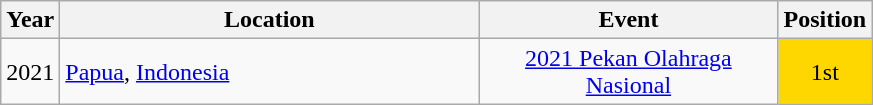<table class="wikitable" style="text-align:center;">
<tr>
<th>Year</th>
<th style="width:17em">Location</th>
<th style="width:12em">Event</th>
<th>Position</th>
</tr>
<tr>
<td>2021</td>
<td rowspan="1" align="left"> <a href='#'>Papua</a>, <a href='#'>Indonesia</a></td>
<td><a href='#'>2021 Pekan Olahraga Nasional</a></td>
<td bgcolor="gold">1st</td>
</tr>
</table>
